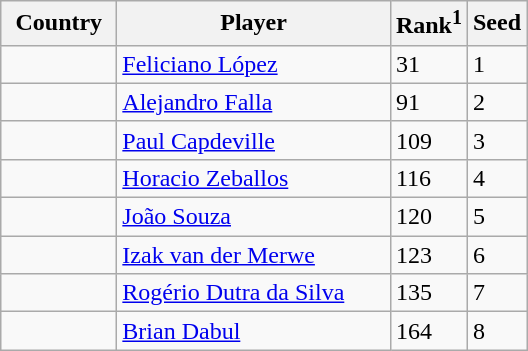<table class="sortable wikitable">
<tr>
<th width="70">Country</th>
<th width="175">Player</th>
<th>Rank<sup>1</sup></th>
<th>Seed</th>
</tr>
<tr>
<td></td>
<td><a href='#'>Feliciano López</a></td>
<td>31</td>
<td>1</td>
</tr>
<tr>
<td></td>
<td><a href='#'>Alejandro Falla</a></td>
<td>91</td>
<td>2</td>
</tr>
<tr>
<td></td>
<td><a href='#'>Paul Capdeville</a></td>
<td>109</td>
<td>3</td>
</tr>
<tr>
<td></td>
<td><a href='#'>Horacio Zeballos</a></td>
<td>116</td>
<td>4</td>
</tr>
<tr>
<td></td>
<td><a href='#'>João Souza</a></td>
<td>120</td>
<td>5</td>
</tr>
<tr>
<td></td>
<td><a href='#'>Izak van der Merwe</a></td>
<td>123</td>
<td>6</td>
</tr>
<tr>
<td></td>
<td><a href='#'>Rogério Dutra da Silva</a></td>
<td>135</td>
<td>7</td>
</tr>
<tr>
<td></td>
<td><a href='#'>Brian Dabul</a></td>
<td>164</td>
<td>8</td>
</tr>
</table>
